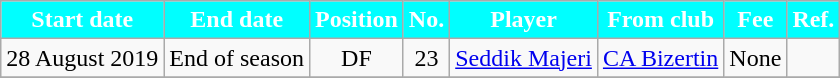<table class="wikitable sortable">
<tr>
<th style="background:cyan; color:white;"><strong>Start date</strong></th>
<th style="background:cyan; color:white;"><strong>End date</strong></th>
<th style="background:cyan; color:white;"><strong>Position</strong></th>
<th style="background:cyan; color:white;"><strong>No.</strong></th>
<th style="background:cyan; color:white;"><strong>Player</strong></th>
<th style="background:cyan; color:white;"><strong>From club</strong></th>
<th style="background:cyan; color:white;"><strong>Fee</strong></th>
<th style="background:cyan; color:white;"><strong>Ref.</strong></th>
</tr>
<tr>
<td>28 August 2019</td>
<td>End of season</td>
<td style="text-align:center;">DF</td>
<td style="text-align:center;">23</td>
<td style="text-align:left;"> <a href='#'>Seddik Majeri</a></td>
<td style="text-align:left;"> <a href='#'>CA Bizertin</a></td>
<td>None</td>
<td></td>
</tr>
<tr>
</tr>
</table>
